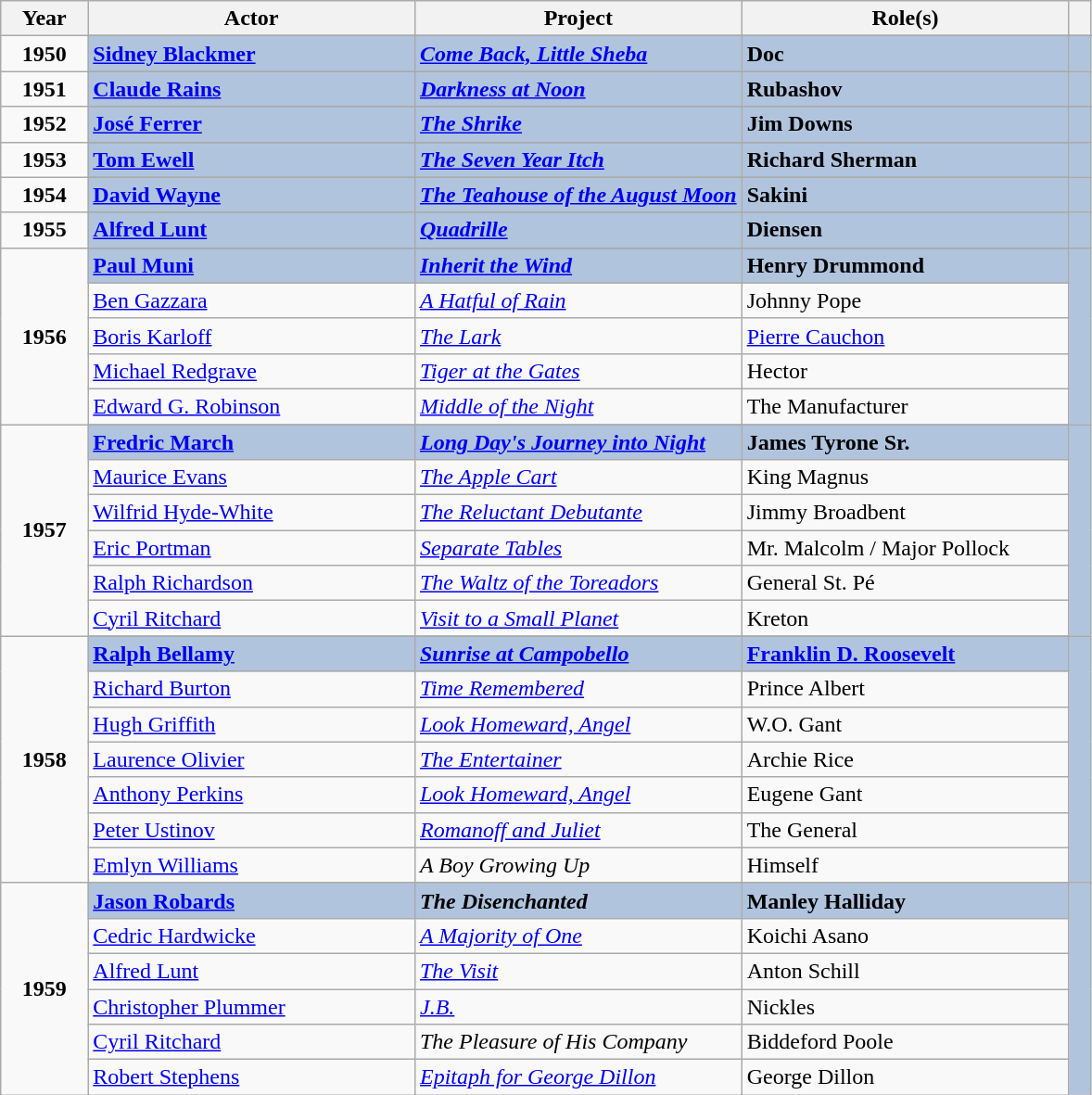<table class="wikitable sortable">
<tr>
<th scope="col" style="width:8%;">Year</th>
<th scope="col" style="width:30%;">Actor</th>
<th scope="col" style="width:30%;">Project</th>
<th scope="col" style="width:30%;">Role(s)</th>
<th scope="col" style="width:2%;" class="unsortable"></th>
</tr>
<tr>
<td rowspan="2" align="center"><strong>1950</strong> <br> </td>
</tr>
<tr style="background:#B0C4DE">
<td><strong><a href='#'>Sidney Blackmer</a></strong></td>
<td><strong><em><a href='#'>Come Back, Little Sheba</a></em></strong></td>
<td><strong>Doc</strong></td>
<td rowspan="2"></td>
</tr>
<tr>
<td rowspan="2" align="center"><strong>1951</strong> <br> </td>
</tr>
<tr style="background:#B0C4DE">
<td><strong><a href='#'>Claude Rains</a></strong></td>
<td><strong><em><a href='#'>Darkness at Noon</a></em></strong></td>
<td><strong>Rubashov</strong></td>
<td rowspan=1></td>
</tr>
<tr>
<td rowspan="2" align="center"><strong>1952</strong> <br> </td>
</tr>
<tr style="background:#B0C4DE">
<td><strong><a href='#'>José Ferrer</a></strong></td>
<td><strong><em><a href='#'>The Shrike</a></em></strong></td>
<td><strong>Jim Downs</strong></td>
<td rowspan="2"></td>
</tr>
<tr>
<td rowspan="2" align="center"><strong>1953</strong> <br> </td>
</tr>
<tr style="background:#B0C4DE">
<td><strong><a href='#'>Tom Ewell</a></strong></td>
<td><strong><em><a href='#'>The Seven Year Itch</a></em></strong></td>
<td><strong>Richard Sherman</strong></td>
<td rowspan="2"></td>
</tr>
<tr>
<td rowspan="2" align="center"><strong>1954</strong> <br> </td>
</tr>
<tr style="background:#B0C4DE">
<td><strong><a href='#'>David Wayne</a></strong></td>
<td><strong><em><a href='#'>The Teahouse of the August Moon</a></em></strong></td>
<td><strong>Sakini</strong></td>
<td rowspan="2"></td>
</tr>
<tr>
<td rowspan="2" align="center"><strong>1955</strong> <br> </td>
</tr>
<tr style="background:#B0C4DE">
<td><strong><a href='#'>Alfred Lunt</a></strong></td>
<td><strong><em><a href='#'>Quadrille</a></em></strong></td>
<td><strong>Diensen</strong></td>
<td rowspan="2"></td>
</tr>
<tr>
<td rowspan="6" align="center"><strong>1956</strong> <br> </td>
</tr>
<tr style="background:#B0C4DE">
<td><strong><a href='#'>Paul Muni</a></strong></td>
<td><strong><em><a href='#'>Inherit the Wind</a></em></strong></td>
<td><strong>Henry Drummond</strong></td>
<td rowspan="6" align="center"></td>
</tr>
<tr>
<td><a href='#'>Ben Gazzara</a></td>
<td><em><a href='#'>A Hatful of Rain</a></em></td>
<td>Johnny Pope</td>
</tr>
<tr>
<td><a href='#'>Boris Karloff</a></td>
<td><em><a href='#'>The Lark</a></em></td>
<td><a href='#'>Pierre Cauchon</a></td>
</tr>
<tr>
<td><a href='#'>Michael Redgrave</a></td>
<td><em><a href='#'>Tiger at the Gates</a></em></td>
<td>Hector</td>
</tr>
<tr>
<td><a href='#'>Edward G. Robinson</a></td>
<td><em><a href='#'>Middle of the Night</a></em></td>
<td>The Manufacturer</td>
</tr>
<tr>
<td rowspan="7" align="center"><strong>1957</strong> <br> </td>
</tr>
<tr style="background:#B0C4DE">
<td><strong><a href='#'>Fredric March</a></strong></td>
<td><strong><em><a href='#'>Long Day's Journey into Night</a></em></strong></td>
<td><strong>James Tyrone Sr.</strong></td>
<td rowspan="7" align="center"></td>
</tr>
<tr>
<td><a href='#'>Maurice Evans</a></td>
<td><em><a href='#'>The Apple Cart</a></em></td>
<td>King Magnus</td>
</tr>
<tr>
<td><a href='#'>Wilfrid Hyde-White</a></td>
<td><em><a href='#'>The Reluctant Debutante</a></em></td>
<td>Jimmy Broadbent</td>
</tr>
<tr>
<td><a href='#'>Eric Portman</a></td>
<td><em><a href='#'>Separate Tables</a></em></td>
<td>Mr. Malcolm / Major Pollock</td>
</tr>
<tr>
<td><a href='#'>Ralph Richardson</a></td>
<td><em><a href='#'>The Waltz of the Toreadors</a></em></td>
<td>General St. Pé</td>
</tr>
<tr>
<td><a href='#'>Cyril Ritchard</a></td>
<td><em><a href='#'>Visit to a Small Planet</a></em></td>
<td>Kreton</td>
</tr>
<tr>
<td rowspan="8" align="center"><strong>1958</strong> <br> </td>
</tr>
<tr style="background:#B0C4DE">
<td><strong><a href='#'>Ralph Bellamy</a></strong></td>
<td><strong><em><a href='#'>Sunrise at Campobello</a></em></strong></td>
<td><strong><a href='#'>Franklin D. Roosevelt</a></strong></td>
<td rowspan="8" align="center"></td>
</tr>
<tr>
<td><a href='#'>Richard Burton</a></td>
<td><em><a href='#'>Time Remembered</a></em></td>
<td>Prince Albert</td>
</tr>
<tr>
<td><a href='#'>Hugh Griffith</a></td>
<td><em><a href='#'>Look Homeward, Angel</a></em></td>
<td>W.O. Gant</td>
</tr>
<tr>
<td><a href='#'>Laurence Olivier</a></td>
<td><em><a href='#'>The Entertainer</a></em></td>
<td>Archie Rice</td>
</tr>
<tr>
<td><a href='#'>Anthony Perkins</a></td>
<td><em><a href='#'>Look Homeward, Angel</a></em></td>
<td>Eugene Gant</td>
</tr>
<tr>
<td><a href='#'>Peter Ustinov</a></td>
<td><em><a href='#'>Romanoff and Juliet</a></em></td>
<td>The General</td>
</tr>
<tr>
<td><a href='#'>Emlyn Williams</a></td>
<td><em>A Boy Growing Up</em></td>
<td>Himself</td>
</tr>
<tr>
<td rowspan="7" align="center"><strong>1959</strong> <br> </td>
</tr>
<tr style="background:#B0C4DE">
<td><strong><a href='#'>Jason Robards</a></strong></td>
<td><strong><em>The Disenchanted</em></strong></td>
<td><strong>Manley Halliday</strong></td>
<td rowspan="7" align="center"></td>
</tr>
<tr>
<td><a href='#'>Cedric Hardwicke</a></td>
<td><em><a href='#'>A Majority of One</a></em></td>
<td>Koichi Asano</td>
</tr>
<tr>
<td><a href='#'>Alfred Lunt</a></td>
<td><em><a href='#'>The Visit</a></em></td>
<td>Anton Schill</td>
</tr>
<tr>
<td><a href='#'>Christopher Plummer</a></td>
<td><em><a href='#'>J.B.</a></em></td>
<td>Nickles</td>
</tr>
<tr>
<td><a href='#'>Cyril Ritchard</a></td>
<td><em>The Pleasure of His Company</em></td>
<td>Biddeford Poole</td>
</tr>
<tr>
<td><a href='#'>Robert Stephens</a></td>
<td><em><a href='#'>Epitaph for George Dillon</a></em></td>
<td>George Dillon</td>
</tr>
</table>
